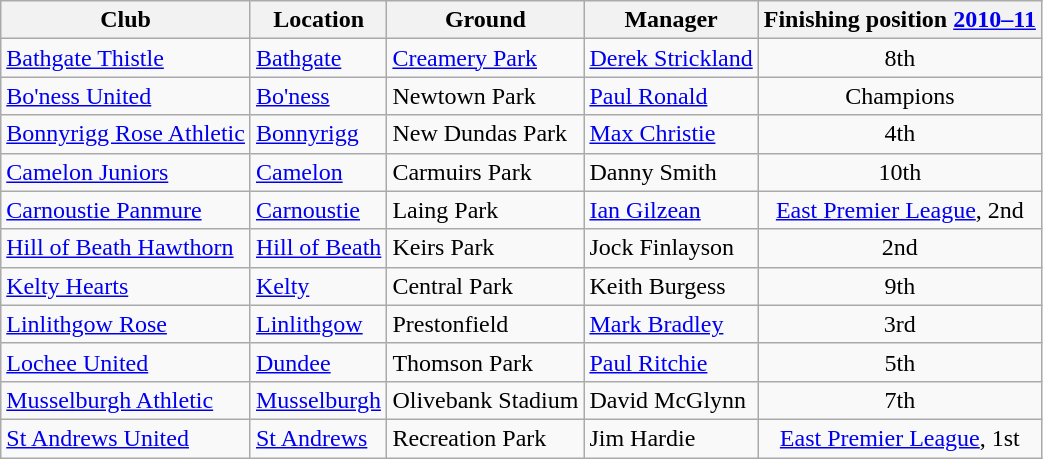<table class="wikitable sortable">
<tr>
<th>Club</th>
<th>Location</th>
<th>Ground</th>
<th>Manager</th>
<th>Finishing position <a href='#'>2010–11</a></th>
</tr>
<tr>
<td style="text-align:left;"><a href='#'>Bathgate Thistle</a></td>
<td><a href='#'>Bathgate</a></td>
<td><a href='#'>Creamery Park</a></td>
<td><a href='#'>Derek Strickland</a></td>
<td align="center">8th</td>
</tr>
<tr>
<td style="text-align:left;"><a href='#'>Bo'ness United</a></td>
<td><a href='#'>Bo'ness</a></td>
<td>Newtown Park</td>
<td><a href='#'>Paul Ronald</a></td>
<td align="center">Champions</td>
</tr>
<tr>
<td style="text-align:left;"><a href='#'>Bonnyrigg Rose Athletic</a></td>
<td><a href='#'>Bonnyrigg</a></td>
<td>New Dundas Park</td>
<td><a href='#'>Max Christie</a></td>
<td align="center">4th</td>
</tr>
<tr>
<td style="text-align:left;"><a href='#'>Camelon Juniors</a></td>
<td><a href='#'>Camelon</a></td>
<td>Carmuirs Park</td>
<td>Danny Smith</td>
<td align="center">10th</td>
</tr>
<tr>
<td style="text-align:left;"><a href='#'>Carnoustie Panmure</a></td>
<td><a href='#'>Carnoustie</a></td>
<td>Laing Park</td>
<td><a href='#'>Ian Gilzean</a></td>
<td align="center"><a href='#'>East Premier League</a>, 2nd</td>
</tr>
<tr>
<td style="text-align:left;"><a href='#'>Hill of Beath Hawthorn</a></td>
<td><a href='#'>Hill of Beath</a></td>
<td>Keirs Park</td>
<td>Jock Finlayson</td>
<td align="center">2nd</td>
</tr>
<tr>
<td style="text-align:left;"><a href='#'>Kelty Hearts</a></td>
<td><a href='#'>Kelty</a></td>
<td>Central Park</td>
<td>Keith Burgess</td>
<td align="center">9th</td>
</tr>
<tr>
<td style="text-align:left;"><a href='#'>Linlithgow Rose</a></td>
<td><a href='#'>Linlithgow</a></td>
<td>Prestonfield</td>
<td><a href='#'>Mark Bradley</a></td>
<td align="center">3rd</td>
</tr>
<tr>
<td style="text-align:left;"><a href='#'>Lochee United</a></td>
<td><a href='#'>Dundee</a></td>
<td>Thomson Park</td>
<td><a href='#'>Paul Ritchie</a></td>
<td align="center">5th</td>
</tr>
<tr>
<td style="text-align:left;"><a href='#'>Musselburgh Athletic</a></td>
<td><a href='#'>Musselburgh</a></td>
<td>Olivebank Stadium</td>
<td>David McGlynn</td>
<td align="center">7th</td>
</tr>
<tr>
<td style="text-align:left;"><a href='#'>St Andrews United</a></td>
<td><a href='#'>St Andrews</a></td>
<td>Recreation Park</td>
<td>Jim Hardie</td>
<td align="center"><a href='#'>East Premier League</a>, 1st</td>
</tr>
</table>
